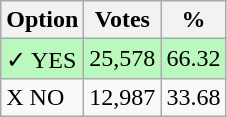<table class="wikitable">
<tr>
<th>Option</th>
<th>Votes</th>
<th>%</th>
</tr>
<tr>
<td style=background:#bbf8be>✓ YES</td>
<td style=background:#bbf8be>25,578</td>
<td style=background:#bbf8be>66.32</td>
</tr>
<tr>
<td>X NO</td>
<td>12,987</td>
<td>33.68</td>
</tr>
</table>
